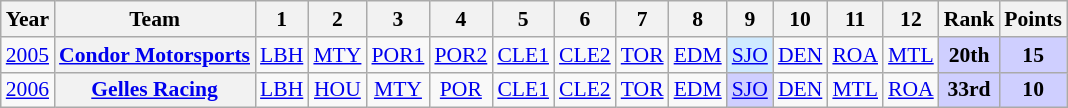<table class="wikitable" style="text-align:center; font-size:90%">
<tr>
<th>Year</th>
<th>Team</th>
<th>1</th>
<th>2</th>
<th>3</th>
<th>4</th>
<th>5</th>
<th>6</th>
<th>7</th>
<th>8</th>
<th>9</th>
<th>10</th>
<th>11</th>
<th>12</th>
<th>Rank</th>
<th>Points</th>
</tr>
<tr>
<td><a href='#'>2005</a></td>
<th><a href='#'>Condor Motorsports</a></th>
<td><a href='#'>LBH</a></td>
<td><a href='#'>MTY</a></td>
<td><a href='#'>POR1</a></td>
<td><a href='#'>POR2</a></td>
<td><a href='#'>CLE1</a></td>
<td><a href='#'>CLE2</a></td>
<td><a href='#'>TOR</a></td>
<td><a href='#'>EDM</a></td>
<td style="background:#CFEAFF;"><a href='#'>SJO</a><br></td>
<td><a href='#'>DEN</a></td>
<td><a href='#'>ROA</a></td>
<td><a href='#'>MTL</a></td>
<td style="background:#CFCFFF;"><strong>20th</strong></td>
<td style="background:#CFCFFF;"><strong>15</strong></td>
</tr>
<tr>
<td><a href='#'>2006</a></td>
<th><a href='#'>Gelles Racing</a></th>
<td><a href='#'>LBH</a></td>
<td><a href='#'>HOU</a></td>
<td><a href='#'>MTY</a></td>
<td><a href='#'>POR</a></td>
<td><a href='#'>CLE1</a></td>
<td><a href='#'>CLE2</a></td>
<td><a href='#'>TOR</a></td>
<td><a href='#'>EDM</a></td>
<td style="background:#CFCFFF;"><a href='#'>SJO</a><br></td>
<td><a href='#'>DEN</a></td>
<td><a href='#'>MTL</a></td>
<td><a href='#'>ROA</a></td>
<td style="background:#CFCFFF;"><strong>33rd</strong></td>
<td style="background:#CFCFFF;"><strong>10</strong></td>
</tr>
</table>
